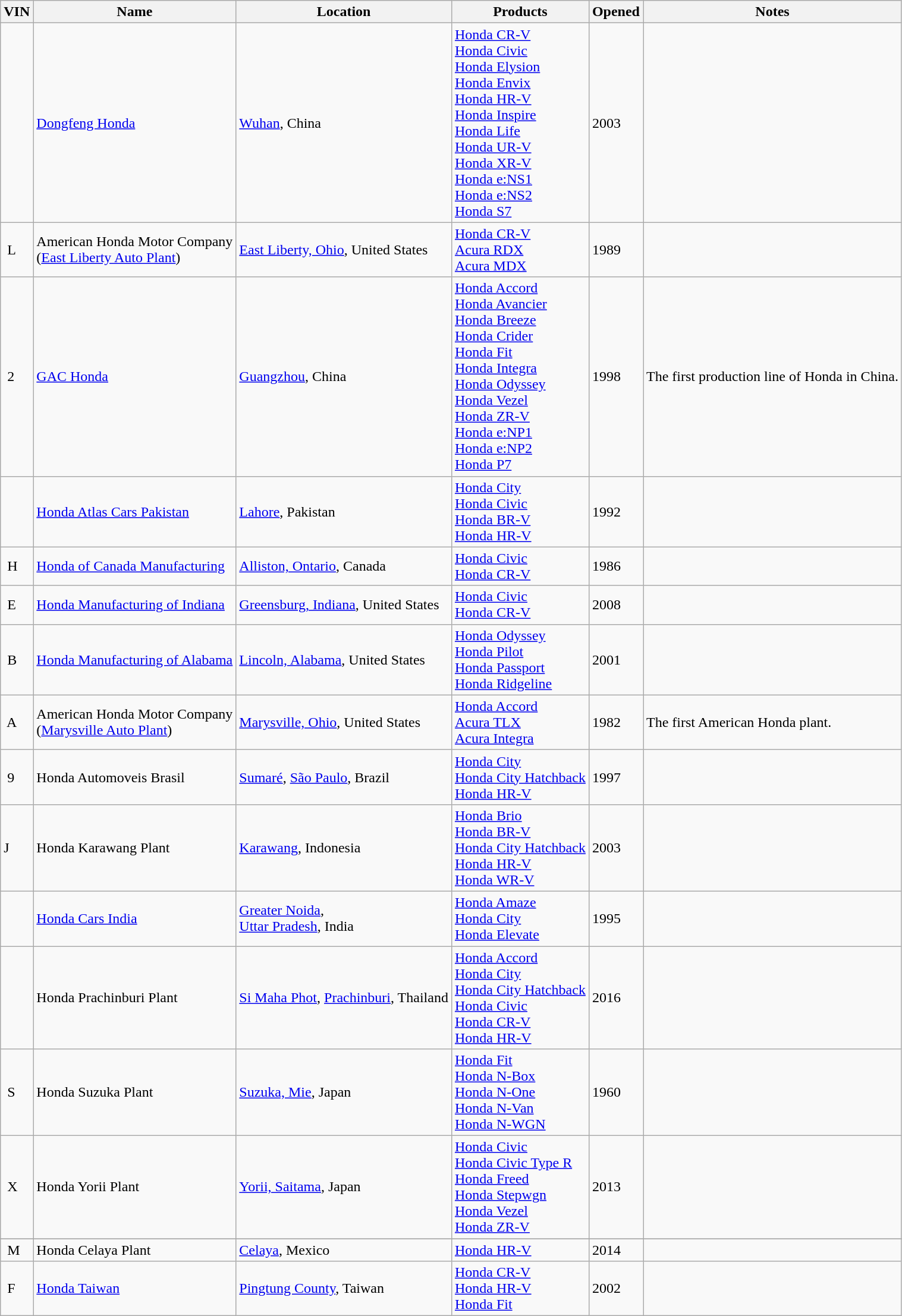<table class="wikitable sortable">
<tr>
<th>VIN</th>
<th>Name</th>
<th>Location</th>
<th>Products</th>
<th>Opened</th>
<th>Notes</th>
</tr>
<tr>
<td> </td>
<td><a href='#'>Dongfeng Honda</a></td>
<td><a href='#'>Wuhan</a>, China</td>
<td><a href='#'>Honda CR-V</a><br><a href='#'>Honda Civic</a><br><a href='#'>Honda Elysion</a><br><a href='#'>Honda Envix</a><br><a href='#'>Honda HR-V</a><br><a href='#'>Honda Inspire</a><br><a href='#'>Honda Life</a><br><a href='#'>Honda UR-V</a><br><a href='#'>Honda XR-V</a><br><a href='#'>Honda e:NS1</a> <br><a href='#'>Honda e:NS2</a><br><a href='#'>Honda S7</a></td>
<td>2003</td>
<td></td>
</tr>
<tr>
<td> L</td>
<td>American Honda Motor Company<br>(<a href='#'>East Liberty Auto Plant</a>)</td>
<td><a href='#'>East Liberty, Ohio</a>, United States</td>
<td><a href='#'>Honda CR-V</a><br><a href='#'>Acura RDX</a> <br> <a href='#'>Acura MDX</a></td>
<td>1989</td>
<td></td>
</tr>
<tr>
<td> 2</td>
<td><a href='#'>GAC Honda</a></td>
<td><a href='#'>Guangzhou</a>, China</td>
<td><a href='#'>Honda Accord</a><br><a href='#'>Honda Avancier</a><br><a href='#'>Honda Breeze</a><br><a href='#'>Honda Crider</a><br><a href='#'>Honda Fit</a><br><a href='#'>Honda Integra</a><br><a href='#'>Honda Odyssey</a><br><a href='#'>Honda Vezel</a><br><a href='#'>Honda ZR-V</a><br><a href='#'>Honda e:NP1</a><br><a href='#'>Honda e:NP2</a><br><a href='#'>Honda P7</a></td>
<td>1998</td>
<td>The first production line of Honda in China.</td>
</tr>
<tr>
<td> </td>
<td><a href='#'>Honda Atlas Cars Pakistan</a></td>
<td><a href='#'>Lahore</a>, Pakistan</td>
<td><a href='#'>Honda City</a><br><a href='#'>Honda Civic</a><br><a href='#'>Honda BR-V</a><br><a href='#'>Honda HR-V</a></td>
<td>1992</td>
<td></td>
</tr>
<tr>
<td> H</td>
<td><a href='#'>Honda of Canada Manufacturing</a></td>
<td><a href='#'>Alliston, Ontario</a>, Canada</td>
<td><a href='#'>Honda Civic</a><br><a href='#'>Honda CR-V </a></td>
<td>1986</td>
<td></td>
</tr>
<tr>
<td> E</td>
<td><a href='#'>Honda Manufacturing of Indiana</a></td>
<td><a href='#'>Greensburg, Indiana</a>, United States</td>
<td><a href='#'>Honda Civic</a><br><a href='#'>Honda CR-V</a></td>
<td>2008</td>
<td></td>
</tr>
<tr>
<td> B</td>
<td><a href='#'>Honda Manufacturing of Alabama</a></td>
<td><a href='#'>Lincoln, Alabama</a>, United States</td>
<td><a href='#'>Honda Odyssey</a><br><a href='#'>Honda Pilot</a><br><a href='#'>Honda Passport</a><br><a href='#'>Honda Ridgeline</a></td>
<td>2001</td>
<td></td>
</tr>
<tr>
<td> A</td>
<td>American Honda Motor Company<br>(<a href='#'>Marysville Auto Plant</a>)</td>
<td><a href='#'>Marysville, Ohio</a>, United States</td>
<td><a href='#'>Honda Accord</a><br><a href='#'>Acura TLX</a><br><a href='#'>Acura Integra</a></td>
<td>1982</td>
<td>The first American Honda plant.</td>
</tr>
<tr>
<td> 9</td>
<td>Honda Automoveis Brasil</td>
<td><a href='#'>Sumaré</a>, <a href='#'>São Paulo</a>, Brazil</td>
<td><a href='#'>Honda City</a><br><a href='#'>Honda City Hatchback</a><br><a href='#'>Honda HR-V</a></td>
<td>1997</td>
<td></td>
</tr>
<tr>
<td>J</td>
<td>Honda Karawang Plant</td>
<td><a href='#'>Karawang</a>, Indonesia</td>
<td><a href='#'>Honda Brio</a> <br> <a href='#'>Honda BR-V</a><br> <a href='#'>Honda City Hatchback</a><br> <a href='#'>Honda HR-V</a><br><a href='#'>Honda WR-V</a></td>
<td>2003</td>
<td></td>
</tr>
<tr>
<td> </td>
<td><a href='#'>Honda Cars India</a></td>
<td><a href='#'>Greater Noida</a>,<br><a href='#'>Uttar Pradesh</a>, India</td>
<td><a href='#'>Honda Amaze</a><br><a href='#'>Honda City</a><br><a href='#'>Honda Elevate</a></td>
<td>1995</td>
<td></td>
</tr>
<tr>
<td> </td>
<td>Honda Prachinburi Plant</td>
<td><a href='#'>Si Maha Phot</a>, <a href='#'>Prachinburi</a>, Thailand</td>
<td><a href='#'>Honda Accord</a><br><a href='#'>Honda City</a><br><a href='#'>Honda City Hatchback</a><br><a href='#'>Honda Civic</a><br><a href='#'>Honda CR-V</a><br><a href='#'>Honda HR-V</a></td>
<td>2016</td>
<td></td>
</tr>
<tr>
<td> S</td>
<td>Honda Suzuka Plant</td>
<td><a href='#'>Suzuka, Mie</a>, Japan</td>
<td><a href='#'>Honda Fit</a><br><a href='#'>Honda N-Box</a><br><a href='#'>Honda N-One</a><br><a href='#'>Honda N-Van</a><br><a href='#'>Honda N-WGN</a></td>
<td>1960</td>
<td></td>
</tr>
<tr>
<td> X</td>
<td>Honda Yorii Plant</td>
<td><a href='#'>Yorii, Saitama</a>, Japan</td>
<td><a href='#'>Honda Civic</a><br><a href='#'>Honda Civic Type R</a><br><a href='#'>Honda Freed</a><br><a href='#'>Honda Stepwgn</a><br><a href='#'>Honda Vezel</a><br><a href='#'>Honda ZR-V</a></td>
<td>2013</td>
<td></td>
</tr>
<tr>
</tr>
<tr>
<td> M</td>
<td>Honda Celaya Plant</td>
<td><a href='#'>Celaya</a>, Mexico</td>
<td><a href='#'>Honda HR-V</a></td>
<td>2014</td>
<td></td>
</tr>
<tr>
<td> F</td>
<td><a href='#'>Honda Taiwan</a></td>
<td><a href='#'>Pingtung County</a>, Taiwan</td>
<td><a href='#'>Honda CR-V</a><br><a href='#'>Honda HR-V</a><br><a href='#'>Honda Fit</a></td>
<td>2002</td>
<td></td>
</tr>
</table>
